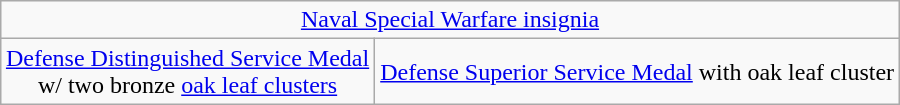<table class="wikitable" style="margin-left: auto; margin-right: auto; text-align: center; margin-bottom: -1px;">
<tr>
<td colspan="6"><a href='#'>Naval Special Warfare insignia</a></td>
</tr>
<tr>
<td><a href='#'>Defense Distinguished Service Medal</a><br>w/ two bronze <a href='#'>oak leaf clusters</a></td>
<td><a href='#'>Defense Superior Service Medal</a> with oak leaf cluster</td>
</tr>
</table>
